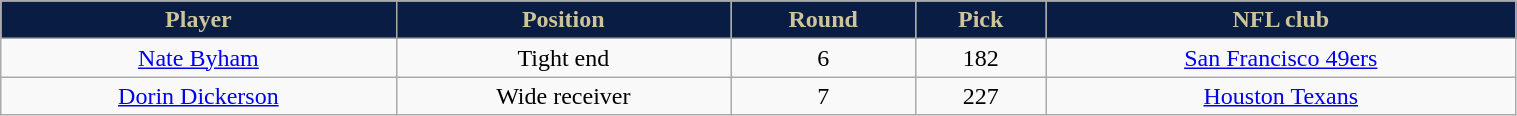<table class="wikitable" width="80%">
<tr align="center"  style="background:#091C44;color:#CEC499;">
<td><strong>Player</strong></td>
<td><strong>Position</strong></td>
<td><strong>Round</strong></td>
<td><strong>Pick</strong></td>
<td><strong>NFL club</strong></td>
</tr>
<tr align="center" bgcolor="">
<td><a href='#'>Nate Byham</a></td>
<td>Tight end</td>
<td>6</td>
<td>182</td>
<td><a href='#'>San Francisco 49ers</a></td>
</tr>
<tr align="center" bgcolor="">
<td><a href='#'>Dorin Dickerson</a></td>
<td>Wide receiver</td>
<td>7</td>
<td>227</td>
<td><a href='#'>Houston Texans</a></td>
</tr>
</table>
